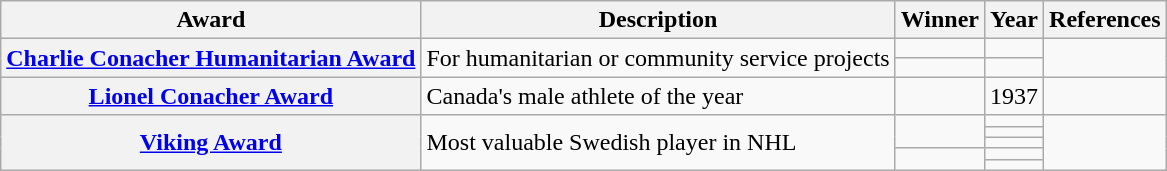<table class="wikitable sortable">
<tr>
<th scope="col">Award</th>
<th scope="col" class="unsortable">Description</th>
<th scope="col">Winner</th>
<th scope="col">Year</th>
<th scope="col" class="unsortable">References</th>
</tr>
<tr>
<th scope="row" rowspan="2"><a href='#'>Charlie Conacher Humanitarian Award</a></th>
<td rowspan="2">For humanitarian or community service projects</td>
<td></td>
<td></td>
<td rowspan="2"></td>
</tr>
<tr>
<td></td>
<td></td>
</tr>
<tr>
<th scope="row"><a href='#'>Lionel Conacher Award</a></th>
<td>Canada's male athlete of the year</td>
<td></td>
<td>1937</td>
<td></td>
</tr>
<tr>
<th scope="row" rowspan="5"><a href='#'>Viking Award</a></th>
<td rowspan="5">Most valuable Swedish player in NHL</td>
<td rowspan="3"></td>
<td></td>
<td rowspan="5"></td>
</tr>
<tr>
<td></td>
</tr>
<tr>
<td></td>
</tr>
<tr>
<td rowspan="2"></td>
<td></td>
</tr>
<tr>
<td></td>
</tr>
</table>
